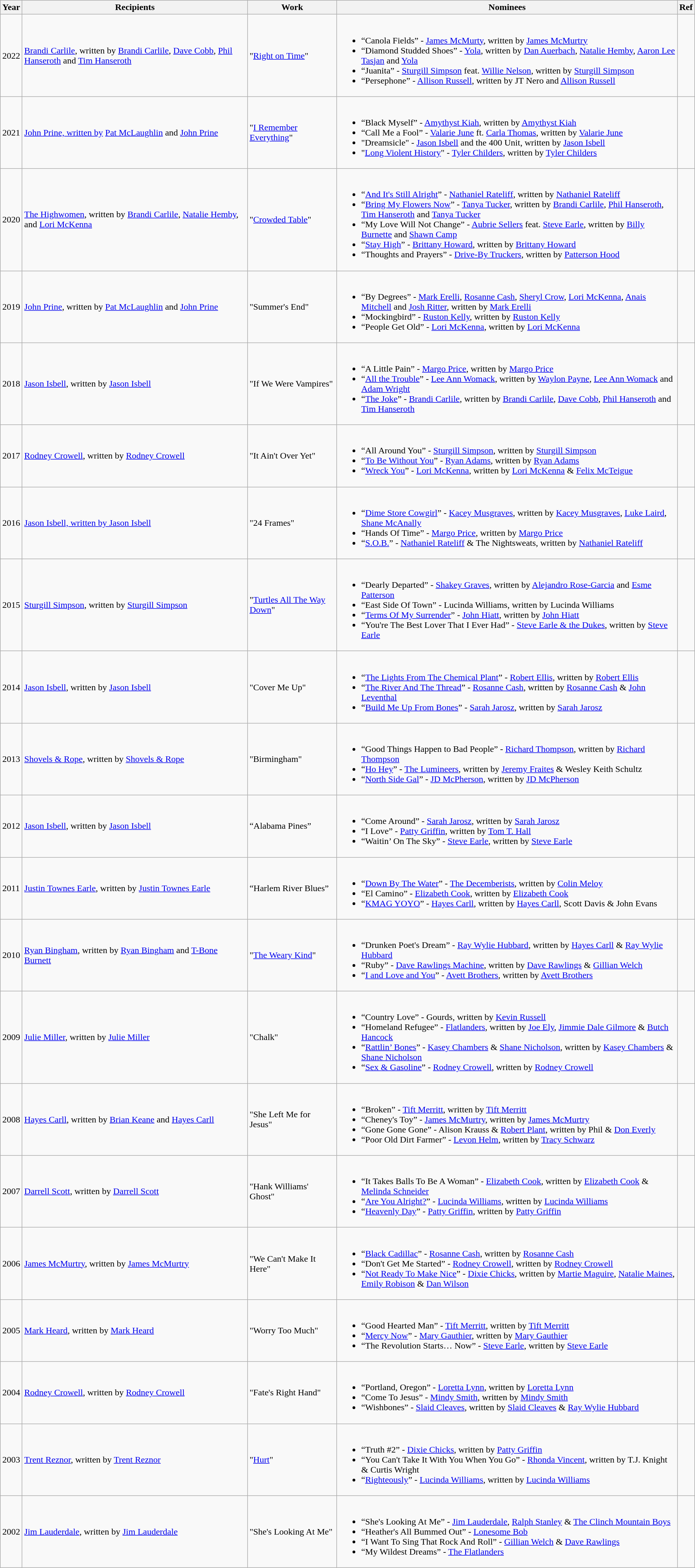<table class="wikitable">
<tr>
<th>Year</th>
<th>Recipients</th>
<th>Work</th>
<th>Nominees</th>
<th>Ref</th>
</tr>
<tr>
<td>2022</td>
<td><a href='#'>Brandi Carlile</a>, written by <a href='#'>Brandi Carlile</a>, <a href='#'>Dave Cobb</a>, <a href='#'>Phil Hanseroth</a> and <a href='#'>Tim Hanseroth</a></td>
<td>"<a href='#'>Right on Time</a>"</td>
<td><br><ul><li>“Canola Fields” - <a href='#'>James McMurty</a>, written by <a href='#'>James McMurtry</a></li><li>“Diamond Studded Shoes” - <a href='#'>Yola</a>, written by <a href='#'>Dan Auerbach</a>, <a href='#'>Natalie Hemby</a>, <a href='#'>Aaron Lee Tasjan</a> and <a href='#'>Yola</a></li><li>“Juanita” - <a href='#'>Sturgill Simpson</a> feat. <a href='#'>Willie Nelson</a>, written by <a href='#'>Sturgill Simpson</a></li><li>“Persephone” - <a href='#'>Allison Russell</a>, written by JT Nero and <a href='#'>Allison Russell</a></li></ul></td>
<td></td>
</tr>
<tr>
<td>2021</td>
<td><a href='#'>John Prine, written by</a> <a href='#'>Pat McLaughlin</a> and <a href='#'>John Prine</a></td>
<td>"<a href='#'>I Remember Everything</a>"</td>
<td><br><ul><li>“Black Myself” - <a href='#'>Amythyst Kiah</a>, written by <a href='#'>Amythyst Kiah</a></li><li>“Call Me a Fool” - <a href='#'>Valarie June</a> ft. <a href='#'>Carla Thomas</a>, written by <a href='#'>Valarie June</a></li><li>"Dreamsicle" - <a href='#'>Jason Isbell</a> and the 400 Unit, written by <a href='#'>Jason Isbell</a></li><li>"<a href='#'>Long Violent History</a>" - <a href='#'>Tyler Childers</a>, written by <a href='#'>Tyler Childers</a></li></ul></td>
<td></td>
</tr>
<tr>
<td>2020</td>
<td><a href='#'>The Highwomen</a>, written by <a href='#'>Brandi Carlile</a>, <a href='#'>Natalie Hemby</a>, and <a href='#'>Lori McKenna</a></td>
<td>"<a href='#'>Crowded Table</a>"</td>
<td><br><ul><li>“<a href='#'>And It's Still Alright</a>” - <a href='#'>Nathaniel Rateliff</a>, written by <a href='#'>Nathaniel Rateliff</a></li><li>“<a href='#'>Bring My Flowers Now</a>” - <a href='#'>Tanya Tucker</a>, written by <a href='#'>Brandi Carlile</a>, <a href='#'>Phil Hanseroth</a>, <a href='#'>Tim Hanseroth</a> and <a href='#'>Tanya Tucker</a></li><li>“My Love Will Not Change” - <a href='#'>Aubrie Sellers</a> feat. <a href='#'>Steve Earle</a>, written by <a href='#'>Billy Burnette</a> and <a href='#'>Shawn Camp</a></li><li>“<a href='#'>Stay High</a>” - <a href='#'>Brittany Howard</a>, written by <a href='#'>Brittany Howard</a></li><li>“Thoughts and Prayers” - <a href='#'>Drive-By Truckers</a>, written by <a href='#'>Patterson Hood</a></li></ul></td>
<td></td>
</tr>
<tr>
<td>2019</td>
<td><a href='#'>John Prine</a>, written by <a href='#'>Pat McLaughlin</a> and <a href='#'>John Prine</a></td>
<td>"Summer's End"</td>
<td><br><ul><li>“By Degrees” - <a href='#'>Mark Erelli</a>, <a href='#'>Rosanne Cash</a>, <a href='#'>Sheryl Crow</a>, <a href='#'>Lori McKenna</a>, <a href='#'>Anais Mitchell</a> and <a href='#'>Josh Ritter</a>, written by <a href='#'>Mark Erelli</a></li><li>“Mockingbird” - <a href='#'>Ruston Kelly</a>, written by <a href='#'>Ruston Kelly</a></li><li>“People Get Old” - <a href='#'>Lori McKenna</a>, written by <a href='#'>Lori McKenna</a></li></ul></td>
<td></td>
</tr>
<tr>
<td>2018</td>
<td><a href='#'>Jason Isbell</a>, written by <a href='#'>Jason Isbell</a></td>
<td>"If We Were Vampires"</td>
<td><br><ul><li>“A Little Pain” - <a href='#'>Margo Price</a>, written by <a href='#'>Margo Price</a></li><li>“<a href='#'>All the Trouble</a>” - <a href='#'>Lee Ann Womack</a>, written by <a href='#'>Waylon Payne</a>, <a href='#'>Lee Ann Womack</a> and <a href='#'>Adam Wright</a></li><li>“<a href='#'>The Joke</a>” - <a href='#'>Brandi Carlile</a>, written by <a href='#'>Brandi Carlile</a>, <a href='#'>Dave Cobb</a>, <a href='#'>Phil Hanseroth</a> and <a href='#'>Tim Hanseroth</a></li></ul></td>
<td></td>
</tr>
<tr>
<td>2017</td>
<td><a href='#'>Rodney Crowell</a>, written by <a href='#'>Rodney Crowell</a></td>
<td>"It Ain't Over Yet"</td>
<td><br><ul><li>“All Around You” - <a href='#'>Sturgill Simpson</a>, written by <a href='#'>Sturgill Simpson</a></li><li>“<a href='#'>To Be Without You</a>” - <a href='#'>Ryan Adams</a>, written by <a href='#'>Ryan Adams</a></li><li>“<a href='#'>Wreck You</a>” - <a href='#'>Lori McKenna</a>, written by <a href='#'>Lori McKenna</a> & <a href='#'>Felix McTeigue</a></li></ul></td>
<td></td>
</tr>
<tr>
<td>2016</td>
<td><a href='#'>Jason Isbell, written by Jason Isbell</a></td>
<td>"24 Frames"</td>
<td><br><ul><li>“<a href='#'>Dime Store Cowgirl</a>” - <a href='#'>Kacey Musgraves</a>, written by <a href='#'>Kacey Musgraves</a>, <a href='#'>Luke Laird</a>, <a href='#'>Shane McAnally</a></li><li>“Hands Of Time” - <a href='#'>Margo Price</a>, written by <a href='#'>Margo Price</a></li><li>“<a href='#'>S.O.B.</a>” - <a href='#'>Nathaniel Rateliff</a> & The Nightsweats, written by <a href='#'>Nathaniel Rateliff</a></li></ul></td>
<td></td>
</tr>
<tr>
<td>2015</td>
<td><a href='#'>Sturgill Simpson</a>, written by <a href='#'>Sturgill Simpson</a></td>
<td>"<a href='#'>Turtles All The Way Down</a>"</td>
<td><br><ul><li>“Dearly Departed” - <a href='#'>Shakey Graves</a>, written by <a href='#'>Alejandro Rose-Garcia</a> and <a href='#'>Esme Patterson</a></li><li>“East Side Of Town” - Lucinda Williams, written by Lucinda Williams</li><li>“<a href='#'>Terms Of My Surrender</a>” - <a href='#'>John Hiatt</a>, written by <a href='#'>John Hiatt</a></li><li>“You're The Best Lover That I Ever Had” - <a href='#'>Steve Earle & the Dukes</a>, written by <a href='#'>Steve Earle</a></li></ul></td>
<td></td>
</tr>
<tr>
<td>2014</td>
<td><a href='#'>Jason Isbell</a>, written by <a href='#'>Jason Isbell</a></td>
<td>"Cover Me Up"</td>
<td><br><ul><li>“<a href='#'>The Lights From The Chemical Plant</a>” - <a href='#'>Robert Ellis</a>, written by <a href='#'>Robert Ellis</a></li><li>“<a href='#'>The River And The Thread</a>” - <a href='#'>Rosanne Cash</a>, written by <a href='#'>Rosanne Cash</a> & <a href='#'>John Leventhal</a></li><li>“<a href='#'>Build Me Up From Bones</a>” - <a href='#'>Sarah Jarosz</a>, written by <a href='#'>Sarah Jarosz</a></li></ul></td>
<td></td>
</tr>
<tr>
<td>2013</td>
<td><a href='#'>Shovels & Rope</a>, written by <a href='#'>Shovels & Rope</a></td>
<td>"Birmingham"</td>
<td><br><ul><li>“Good Things Happen to Bad People” - <a href='#'>Richard Thompson</a>, written by <a href='#'>Richard Thompson</a></li><li>“<a href='#'>Ho Hey</a>” - <a href='#'>The Lumineers</a>, written by <a href='#'>Jeremy Fraites</a> & Wesley Keith Schultz</li><li>“<a href='#'>North Side Gal</a>” - <a href='#'>JD McPherson</a>, written by <a href='#'>JD McPherson</a></li></ul></td>
<td></td>
</tr>
<tr>
<td>2012</td>
<td><a href='#'>Jason Isbell</a>, written by <a href='#'>Jason Isbell</a></td>
<td>“Alabama Pines”</td>
<td><br><ul><li>“Come Around” - <a href='#'>Sarah Jarosz</a>, written by <a href='#'>Sarah Jarosz</a></li><li>“I Love” - <a href='#'>Patty Griffin</a>, written by <a href='#'>Tom T. Hall</a></li><li>“Waitin’ On The Sky” - <a href='#'>Steve Earle</a>, written by <a href='#'>Steve Earle</a></li></ul></td>
<td></td>
</tr>
<tr>
<td>2011</td>
<td><a href='#'>Justin Townes Earle</a>, written by <a href='#'>Justin Townes Earle</a></td>
<td>“Harlem River Blues”</td>
<td><br><ul><li>“<a href='#'>Down By The Water</a>” - <a href='#'>The Decemberists</a>, written by <a href='#'>Colin Meloy</a></li><li>“El Camino” - <a href='#'>Elizabeth Cook</a>, written by <a href='#'>Elizabeth Cook</a></li><li>“<a href='#'>KMAG YOYO</a>” - <a href='#'>Hayes Carll</a>, written by <a href='#'>Hayes Carll</a>, Scott Davis & John Evans</li></ul></td>
<td></td>
</tr>
<tr>
<td>2010</td>
<td><a href='#'>Ryan Bingham</a>, written by <a href='#'>Ryan Bingham</a> and <a href='#'>T-Bone Burnett</a></td>
<td>"<a href='#'>The Weary Kind</a>"</td>
<td><br><ul><li>“Drunken Poet's Dream” - <a href='#'>Ray Wylie Hubbard</a>, written by <a href='#'>Hayes Carll</a> & <a href='#'>Ray Wylie Hubbard</a></li><li>“Ruby” - <a href='#'>Dave Rawlings Machine</a>, written by <a href='#'>Dave Rawlings</a> & <a href='#'>Gillian Welch</a></li><li>“<a href='#'>I and Love and You</a>” - <a href='#'>Avett Brothers</a>, written by <a href='#'>Avett Brothers</a></li></ul></td>
<td></td>
</tr>
<tr>
<td>2009</td>
<td><a href='#'>Julie Miller</a>, written by <a href='#'>Julie Miller</a></td>
<td>"Chalk"</td>
<td><br><ul><li>“Country Love” - Gourds, written by <a href='#'>Kevin Russell</a></li><li>“Homeland Refugee” - <a href='#'>Flatlanders</a>, written by <a href='#'>Joe Ely</a>, <a href='#'>Jimmie Dale Gilmore</a> & <a href='#'>Butch Hancock</a></li><li>“<a href='#'>Rattlin’ Bones</a>” - <a href='#'>Kasey Chambers</a> & <a href='#'>Shane Nicholson</a>, written by <a href='#'>Kasey Chambers</a> & <a href='#'>Shane Nicholson</a></li><li>“<a href='#'>Sex & Gasoline</a>” - <a href='#'>Rodney Crowell</a>, written by <a href='#'>Rodney Crowell</a></li></ul></td>
<td></td>
</tr>
<tr>
<td>2008</td>
<td><a href='#'>Hayes Carll</a>, written by <a href='#'>Brian Keane</a> and <a href='#'>Hayes Carll</a></td>
<td>"She Left Me for Jesus"</td>
<td><br><ul><li>“Broken” - <a href='#'>Tift Merritt</a>, written by <a href='#'>Tift Merritt</a></li><li>“Cheney's Toy” - <a href='#'>James McMurtry</a>, written by <a href='#'>James McMurtry</a></li><li>“Gone Gone Gone” - Alison Krauss & <a href='#'>Robert Plant</a>, written by Phil & <a href='#'>Don Everly</a></li><li>“Poor Old Dirt Farmer” - <a href='#'>Levon Helm</a>, written by <a href='#'>Tracy Schwarz</a></li></ul></td>
<td></td>
</tr>
<tr>
<td>2007</td>
<td><a href='#'>Darrell Scott</a>, written by <a href='#'>Darrell Scott</a></td>
<td>"Hank Williams' Ghost"</td>
<td><br><ul><li>“It Takes Balls To Be A Woman” - <a href='#'>Elizabeth Cook</a>, written by <a href='#'>Elizabeth Cook</a> & <a href='#'>Melinda Schneider</a></li><li>“<a href='#'>Are You Alright?</a>” - <a href='#'>Lucinda Williams</a>, written by <a href='#'>Lucinda Williams</a></li><li>“<a href='#'>Heavenly Day</a>” - <a href='#'>Patty Griffin</a>, written by <a href='#'>Patty Griffin</a></li></ul></td>
<td></td>
</tr>
<tr>
<td>2006</td>
<td><a href='#'>James McMurtry</a>, written by <a href='#'>James McMurtry</a></td>
<td>"We Can't Make It Here"</td>
<td><br><ul><li>“<a href='#'>Black Cadillac</a>” - <a href='#'>Rosanne Cash</a>, written by <a href='#'>Rosanne Cash</a></li><li>“Don't Get Me Started” - <a href='#'>Rodney Crowell</a>, written by <a href='#'>Rodney Crowell</a></li><li>“<a href='#'>Not Ready To Make Nice</a>” - <a href='#'>Dixie Chicks</a>, written by <a href='#'>Martie Maguire</a>, <a href='#'>Natalie Maines</a>, <a href='#'>Emily Robison</a> & <a href='#'>Dan Wilson</a></li></ul></td>
<td></td>
</tr>
<tr>
<td>2005</td>
<td><a href='#'>Mark Heard</a>, written by <a href='#'>Mark Heard</a></td>
<td>"Worry Too Much"</td>
<td><br><ul><li>“Good Hearted Man” - <a href='#'>Tift Merritt</a>, written by <a href='#'>Tift Merritt</a></li><li>“<a href='#'>Mercy Now</a>” - <a href='#'>Mary Gauthier</a>, written by <a href='#'>Mary Gauthier</a></li><li>“The Revolution Starts… Now” - <a href='#'>Steve Earle</a>, written by <a href='#'>Steve Earle</a></li></ul></td>
<td></td>
</tr>
<tr>
<td>2004</td>
<td><a href='#'>Rodney Crowell</a>, written by <a href='#'>Rodney Crowell</a></td>
<td>"Fate's Right Hand"</td>
<td><br><ul><li>“Portland, Oregon” - <a href='#'>Loretta Lynn</a>, written by <a href='#'>Loretta Lynn</a></li><li>“Come To Jesus” - <a href='#'>Mindy Smith</a>, written by <a href='#'>Mindy Smith</a></li><li>“Wishbones” - <a href='#'>Slaid Cleaves</a>, written by <a href='#'>Slaid Cleaves</a> & <a href='#'>Ray Wylie Hubbard</a></li></ul></td>
<td></td>
</tr>
<tr>
<td>2003</td>
<td><a href='#'>Trent Reznor</a>, written by <a href='#'>Trent Reznor</a></td>
<td>"<a href='#'>Hurt</a>"</td>
<td><br><ul><li>“Truth #2” - <a href='#'>Dixie Chicks</a>, written by <a href='#'>Patty Griffin</a></li><li>“You Can't Take It With You When You Go” - <a href='#'>Rhonda Vincent</a>, written by T.J. Knight & Curtis Wright</li><li>“<a href='#'>Righteously</a>” - <a href='#'>Lucinda Williams</a>, written by <a href='#'>Lucinda Williams</a></li></ul></td>
<td></td>
</tr>
<tr>
<td>2002</td>
<td><a href='#'>Jim Lauderdale</a>, written by <a href='#'>Jim Lauderdale</a></td>
<td>"She's Looking At Me"</td>
<td><br><ul><li>“She's Looking At Me” - <a href='#'>Jim Lauderdale</a>, <a href='#'>Ralph Stanley</a> & <a href='#'>The Clinch Mountain Boys</a></li><li>“Heather's All Bummed Out” - <a href='#'>Lonesome Bob</a></li><li>“I Want To Sing That Rock And Roll” - <a href='#'>Gillian Welch</a> & <a href='#'>Dave Rawlings</a></li><li>“My Wildest Dreams” - <a href='#'>The Flatlanders</a></li></ul></td>
<td></td>
</tr>
</table>
